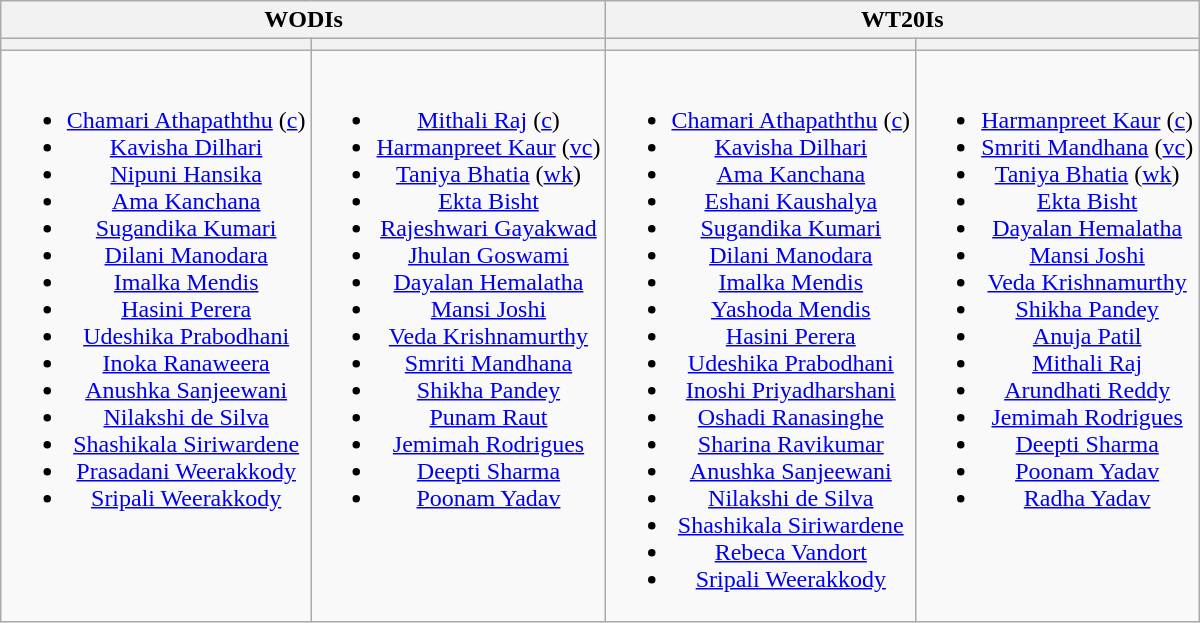<table class="wikitable" style="text-align:center; margin:auto">
<tr>
<th colspan=2>WODIs</th>
<th colspan=2>WT20Is</th>
</tr>
<tr>
<th></th>
<th></th>
<th></th>
<th></th>
</tr>
<tr style="vertical-align:top">
<td><br><ul><li><a href='#'>Chamari Athapaththu</a> (<a href='#'>c</a>)</li><li><a href='#'>Kavisha Dilhari</a></li><li><a href='#'>Nipuni Hansika</a></li><li><a href='#'>Ama Kanchana</a></li><li><a href='#'>Sugandika Kumari</a></li><li><a href='#'>Dilani Manodara</a></li><li><a href='#'>Imalka Mendis</a></li><li><a href='#'>Hasini Perera</a></li><li><a href='#'>Udeshika Prabodhani</a></li><li><a href='#'>Inoka Ranaweera</a></li><li><a href='#'>Anushka Sanjeewani</a></li><li><a href='#'>Nilakshi de Silva</a></li><li><a href='#'>Shashikala Siriwardene</a></li><li><a href='#'>Prasadani Weerakkody</a></li><li><a href='#'>Sripali Weerakkody</a></li></ul></td>
<td><br><ul><li><a href='#'>Mithali Raj</a> (<a href='#'>c</a>)</li><li><a href='#'>Harmanpreet Kaur</a> (<a href='#'>vc</a>)</li><li><a href='#'>Taniya Bhatia</a> (<a href='#'>wk</a>)</li><li><a href='#'>Ekta Bisht</a></li><li><a href='#'>Rajeshwari Gayakwad</a></li><li><a href='#'>Jhulan Goswami</a></li><li><a href='#'>Dayalan Hemalatha</a></li><li><a href='#'>Mansi Joshi</a></li><li><a href='#'>Veda Krishnamurthy</a></li><li><a href='#'>Smriti Mandhana</a></li><li><a href='#'>Shikha Pandey</a></li><li><a href='#'>Punam Raut</a></li><li><a href='#'>Jemimah Rodrigues</a></li><li><a href='#'>Deepti Sharma</a></li><li><a href='#'>Poonam Yadav</a></li></ul></td>
<td><br><ul><li><a href='#'>Chamari Athapaththu</a> (<a href='#'>c</a>)</li><li><a href='#'>Kavisha Dilhari</a></li><li><a href='#'>Ama Kanchana</a></li><li><a href='#'>Eshani Kaushalya</a></li><li><a href='#'>Sugandika Kumari</a></li><li><a href='#'>Dilani Manodara</a></li><li><a href='#'>Imalka Mendis</a></li><li><a href='#'>Yashoda Mendis</a></li><li><a href='#'>Hasini Perera</a></li><li><a href='#'>Udeshika Prabodhani</a></li><li><a href='#'>Inoshi Priyadharshani</a></li><li><a href='#'>Oshadi Ranasinghe</a></li><li><a href='#'>Sharina Ravikumar</a></li><li><a href='#'>Anushka Sanjeewani</a></li><li><a href='#'>Nilakshi de Silva</a></li><li><a href='#'>Shashikala Siriwardene</a></li><li><a href='#'>Rebeca Vandort</a></li><li><a href='#'>Sripali Weerakkody</a></li></ul></td>
<td><br><ul><li><a href='#'>Harmanpreet Kaur</a> (<a href='#'>c</a>)</li><li><a href='#'>Smriti Mandhana</a> (<a href='#'>vc</a>)</li><li><a href='#'>Taniya Bhatia</a> (<a href='#'>wk</a>)</li><li><a href='#'>Ekta Bisht</a></li><li><a href='#'>Dayalan Hemalatha</a></li><li><a href='#'>Mansi Joshi</a></li><li><a href='#'>Veda Krishnamurthy</a></li><li><a href='#'>Shikha Pandey</a></li><li><a href='#'>Anuja Patil</a></li><li><a href='#'>Mithali Raj</a></li><li><a href='#'>Arundhati Reddy</a></li><li><a href='#'>Jemimah Rodrigues</a></li><li><a href='#'>Deepti Sharma</a></li><li><a href='#'>Poonam Yadav</a></li><li><a href='#'>Radha Yadav</a></li></ul></td>
</tr>
</table>
